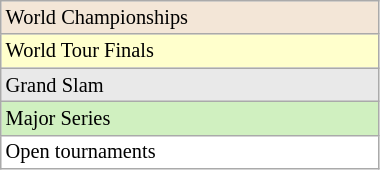<table class=wikitable style=font-size:85%;width:20%>
<tr bgcolor=#F3E6D7>
<td>World Championships</td>
</tr>
<tr bgcolor=#ffffcc>
<td>World Tour Finals</td>
</tr>
<tr bgcolor=#E9E9E9>
<td>Grand Slam</td>
</tr>
<tr bgcolor=#d0f0c0>
<td>Major Series</td>
</tr>
<tr bgcolor=#ffffff>
<td>Open tournaments</td>
</tr>
</table>
